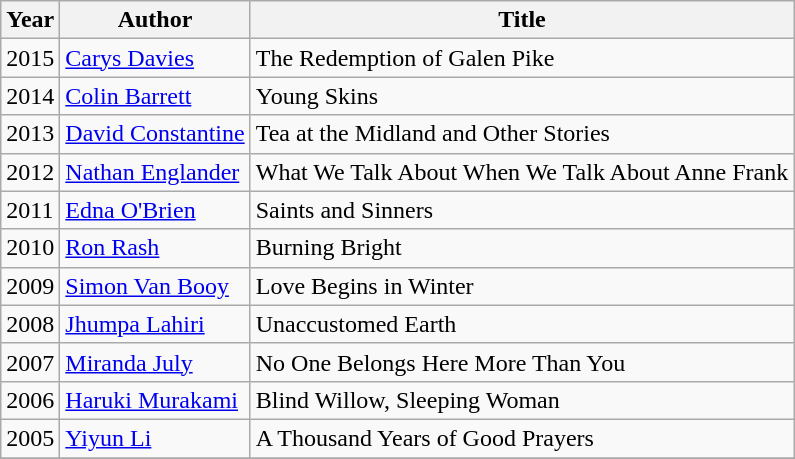<table class="wikitable">
<tr>
<th>Year</th>
<th>Author</th>
<th>Title</th>
</tr>
<tr>
<td>2015</td>
<td><a href='#'>Carys Davies</a></td>
<td>The Redemption of Galen Pike</td>
</tr>
<tr>
<td>2014</td>
<td><a href='#'>Colin Barrett</a></td>
<td>Young Skins</td>
</tr>
<tr>
<td>2013</td>
<td><a href='#'>David Constantine</a></td>
<td>Tea at the Midland and Other Stories</td>
</tr>
<tr>
<td>2012</td>
<td><a href='#'>Nathan Englander</a></td>
<td>What We Talk About When We Talk About Anne Frank</td>
</tr>
<tr>
<td>2011</td>
<td><a href='#'>Edna O'Brien</a></td>
<td>Saints and Sinners</td>
</tr>
<tr>
<td>2010</td>
<td><a href='#'>Ron Rash</a></td>
<td>Burning Bright</td>
</tr>
<tr>
<td>2009</td>
<td><a href='#'>Simon Van Booy</a></td>
<td>Love Begins in Winter</td>
</tr>
<tr>
<td>2008</td>
<td><a href='#'>Jhumpa Lahiri</a></td>
<td>Unaccustomed Earth</td>
</tr>
<tr>
<td>2007</td>
<td><a href='#'>Miranda July</a></td>
<td>No One Belongs Here More Than You</td>
</tr>
<tr>
<td>2006</td>
<td><a href='#'>Haruki Murakami</a></td>
<td>Blind Willow, Sleeping Woman</td>
</tr>
<tr>
<td>2005</td>
<td><a href='#'>Yiyun Li</a></td>
<td>A Thousand Years of Good Prayers</td>
</tr>
<tr>
</tr>
</table>
